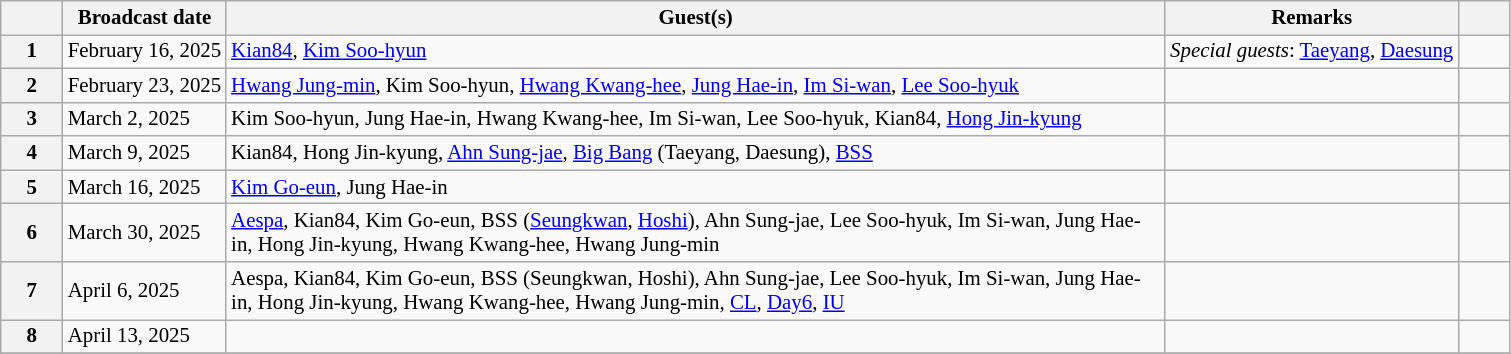<table class="wikitable" style = "font-size: 87%;">
<tr>
<th style="width:2.5em;"></th>
<th>Broadcast date</th>
<th style="width:44.5em;">Guest(s)</th>
<th>Remarks</th>
<th style="width:2em;"></th>
</tr>
<tr>
<th scope="row">1</th>
<td>February 16, 2025</td>
<td><a href='#'>Kian84</a>, <a href='#'>Kim Soo-hyun</a></td>
<td><em>Special guests</em>: <a href='#'>Taeyang</a>, <a href='#'>Daesung</a></td>
<td style="text-align:center"></td>
</tr>
<tr>
<th scope="row">2</th>
<td>February 23, 2025</td>
<td><a href='#'>Hwang Jung-min</a>, Kim Soo-hyun, <a href='#'>Hwang Kwang-hee</a>, <a href='#'>Jung Hae-in</a>, <a href='#'>Im Si-wan</a>, <a href='#'>Lee Soo-hyuk</a></td>
<td></td>
<td style="text-align:center"></td>
</tr>
<tr>
<th scope="row">3</th>
<td>March 2, 2025</td>
<td>Kim Soo-hyun, Jung Hae-in, Hwang Kwang-hee, Im Si-wan, Lee Soo-hyuk, Kian84, <a href='#'>Hong Jin-kyung</a></td>
<td></td>
<td style="text-align:center"></td>
</tr>
<tr>
<th scope="row">4</th>
<td>March 9, 2025</td>
<td>Kian84, Hong Jin-kyung, <a href='#'>Ahn Sung-jae</a>, <a href='#'>Big Bang</a> (Taeyang, Daesung), <a href='#'>BSS</a></td>
<td></td>
<td style="text-align:center"></td>
</tr>
<tr>
<th scope="row">5</th>
<td>March 16, 2025</td>
<td><a href='#'>Kim Go-eun</a>, Jung Hae-in</td>
<td></td>
<td style="text-align:center"></td>
</tr>
<tr>
<th scope="row">6</th>
<td>March 30, 2025</td>
<td><a href='#'>Aespa</a>, Kian84, Kim Go-eun, BSS (<a href='#'>Seungkwan</a>, <a href='#'>Hoshi</a>), Ahn Sung-jae, Lee Soo-hyuk, Im Si-wan, Jung Hae-in, Hong Jin-kyung, Hwang Kwang-hee, Hwang Jung-min</td>
<td></td>
<td style="text-align:center"></td>
</tr>
<tr>
<th scope="row">7</th>
<td>April 6, 2025</td>
<td>Aespa, Kian84, Kim Go-eun, BSS (Seungkwan, Hoshi), Ahn Sung-jae, Lee Soo-hyuk, Im Si-wan, Jung Hae-in, Hong Jin-kyung, Hwang Kwang-hee, Hwang Jung-min, <a href='#'>CL</a>, <a href='#'>Day6</a>, <a href='#'>IU</a></td>
<td></td>
<td style="text-align:center"></td>
</tr>
<tr>
<th scope="row">8</th>
<td>April 13, 2025</td>
<td></td>
<td></td>
<td style="text-align:center"></td>
</tr>
<tr>
</tr>
</table>
